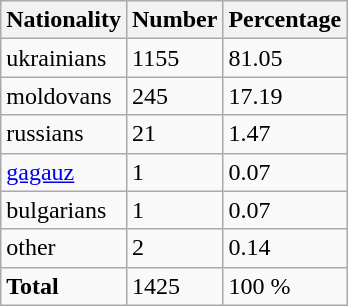<table class="wikitable">
<tr>
<th>Nationality</th>
<th>Number</th>
<th>Percentage</th>
</tr>
<tr>
<td>ukrainians</td>
<td>1155</td>
<td>81.05</td>
</tr>
<tr>
<td>moldovans</td>
<td>245</td>
<td>17.19</td>
</tr>
<tr>
<td>russians</td>
<td>21</td>
<td>1.47</td>
</tr>
<tr>
<td><a href='#'>gagauz</a></td>
<td>1</td>
<td>0.07</td>
</tr>
<tr>
<td>bulgarians</td>
<td>1</td>
<td>0.07</td>
</tr>
<tr>
<td>other</td>
<td>2</td>
<td>0.14</td>
</tr>
<tr>
<td><strong>Total</strong></td>
<td>1425</td>
<td>100 %</td>
</tr>
</table>
